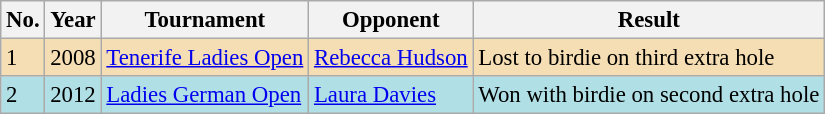<table class="wikitable" style="font-size:95%;">
<tr>
<th>No.</th>
<th>Year</th>
<th>Tournament</th>
<th>Opponent</th>
<th>Result</th>
</tr>
<tr style="background:#F5DEB3;">
<td>1</td>
<td>2008</td>
<td><a href='#'>Tenerife Ladies Open</a></td>
<td> <a href='#'>Rebecca Hudson</a></td>
<td>Lost to birdie on third extra hole</td>
</tr>
<tr style="background:#B0E0E6;">
<td>2</td>
<td>2012</td>
<td><a href='#'>Ladies German Open</a></td>
<td> <a href='#'>Laura Davies</a></td>
<td>Won with birdie on second extra hole</td>
</tr>
</table>
